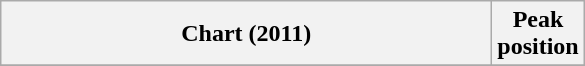<table class="wikitable sortable plainrowheaders">
<tr>
<th style="width:20em;">Chart (2011)</th>
<th>Peak<br>position</th>
</tr>
<tr>
</tr>
</table>
